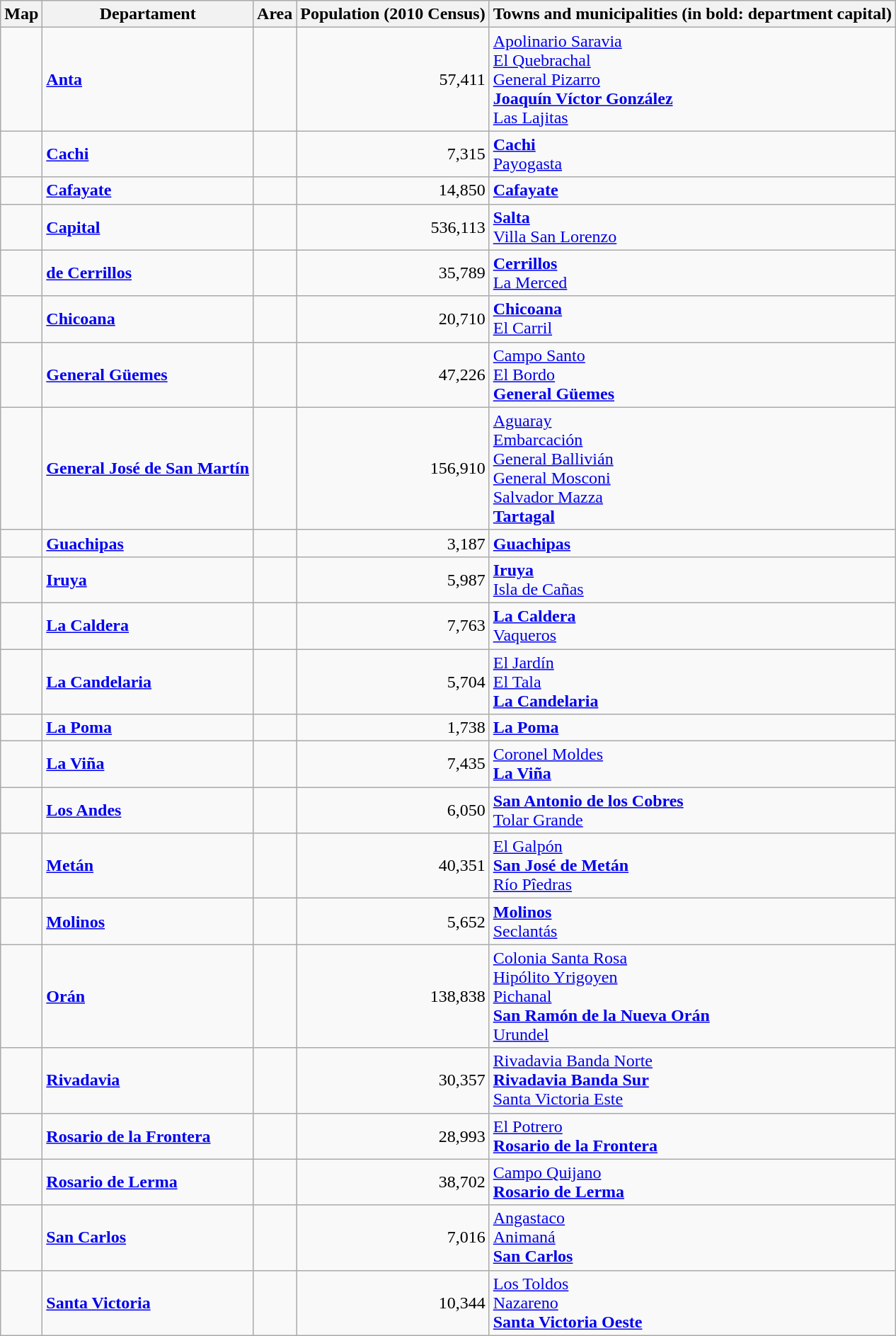<table class="wikitable" class="sortable wikitable">
<tr>
<th rowspan=1>Map</th>
<th rowspan=1>Departament</th>
<th rowspan=1>Area</th>
<th rowspan=1>Population (2010 Census)</th>
<th rowspan=1>Towns and municipalities (in bold: department capital)</th>
</tr>
<tr>
<td></td>
<td><strong><a href='#'>Anta</a></strong></td>
<td align="right"></td>
<td align="right">57,411</td>
<td><a href='#'>Apolinario Saravia</a> <br> <a href='#'>El Quebrachal</a> <br> <a href='#'>General Pizarro</a> <br> <strong><a href='#'>Joaquín Víctor González</a></strong> <br> <a href='#'>Las Lajitas</a></td>
</tr>
<tr>
<td></td>
<td><strong><a href='#'>Cachi</a></strong></td>
<td align="right"></td>
<td align="right">7,315</td>
<td><strong><a href='#'>Cachi</a></strong> <br> <a href='#'>Payogasta</a></td>
</tr>
<tr>
<td></td>
<td><strong><a href='#'>Cafayate</a></strong></td>
<td align="right"></td>
<td align="right">14,850</td>
<td><strong><a href='#'>Cafayate</a></strong></td>
</tr>
<tr>
<td></td>
<td><strong><a href='#'>Capital</a></strong></td>
<td align="right"></td>
<td align="right">536,113</td>
<td><strong><a href='#'>Salta</a></strong> <br> <a href='#'>Villa San Lorenzo</a></td>
</tr>
<tr>
<td></td>
<td><strong><a href='#'>de Cerrillos</a></strong></td>
<td align="right"></td>
<td align="right">35,789</td>
<td><strong><a href='#'>Cerrillos</a></strong> <br> <a href='#'>La Merced</a></td>
</tr>
<tr>
<td></td>
<td><strong><a href='#'>Chicoana</a></strong></td>
<td align="right"></td>
<td align="right">20,710</td>
<td><strong><a href='#'>Chicoana</a></strong> <br> <a href='#'>El Carril</a></td>
</tr>
<tr>
<td></td>
<td><strong><a href='#'>General Güemes</a></strong></td>
<td align="right"></td>
<td align="right">47,226</td>
<td><a href='#'>Campo Santo</a> <br> <a href='#'>El Bordo</a> <br> <strong><a href='#'>General Güemes</a></strong></td>
</tr>
<tr>
<td></td>
<td><strong><a href='#'>General José de San Martín</a></strong></td>
<td align="right"></td>
<td align="right">156,910</td>
<td><a href='#'>Aguaray</a> <br> <a href='#'>Embarcación</a> <br> <a href='#'>General Ballivián</a> <br> <a href='#'>General Mosconi</a> <br> <a href='#'>Salvador Mazza</a> <br> <strong><a href='#'>Tartagal</a></strong></td>
</tr>
<tr>
<td></td>
<td><strong><a href='#'>Guachipas</a></strong></td>
<td align="right"></td>
<td align="right">3,187</td>
<td><strong><a href='#'>Guachipas</a></strong></td>
</tr>
<tr>
<td></td>
<td><strong><a href='#'>Iruya</a></strong></td>
<td align="right"></td>
<td align="right">5,987</td>
<td><strong><a href='#'>Iruya</a></strong> <br> <a href='#'>Isla de Cañas</a></td>
</tr>
<tr>
<td></td>
<td><strong><a href='#'>La Caldera</a></strong></td>
<td align="right"></td>
<td align="right">7,763</td>
<td><strong><a href='#'>La Caldera</a></strong> <br> <a href='#'>Vaqueros</a></td>
</tr>
<tr>
<td></td>
<td><strong><a href='#'>La Candelaria</a></strong></td>
<td align="right"></td>
<td align="right">5,704</td>
<td><a href='#'>El Jardín</a> <br> <a href='#'>El Tala</a> <br> <strong><a href='#'>La Candelaria</a></strong></td>
</tr>
<tr>
<td></td>
<td><strong><a href='#'>La Poma</a></strong></td>
<td align="right"></td>
<td align="right">1,738</td>
<td><strong><a href='#'>La Poma</a></strong></td>
</tr>
<tr>
<td></td>
<td><strong><a href='#'>La Viña</a></strong></td>
<td align="right"></td>
<td align="right">7,435</td>
<td><a href='#'>Coronel Moldes</a> <br> <strong><a href='#'>La Viña</a></strong></td>
</tr>
<tr>
<td></td>
<td><strong><a href='#'>Los Andes</a></strong></td>
<td align="right"></td>
<td align="right">6,050</td>
<td><strong><a href='#'>San Antonio de los Cobres</a></strong> <br> <a href='#'>Tolar Grande</a></td>
</tr>
<tr>
<td></td>
<td><strong><a href='#'>Metán</a></strong></td>
<td align="right"></td>
<td align="right">40,351</td>
<td><a href='#'>El Galpón</a> <br> <strong><a href='#'>San José de Metán</a></strong> <br> <a href='#'>Río Pîedras</a></td>
</tr>
<tr>
<td></td>
<td><strong><a href='#'>Molinos</a></strong></td>
<td align="right"></td>
<td align="right">5,652</td>
<td><strong><a href='#'>Molinos</a></strong> <br> <a href='#'>Seclantás</a></td>
</tr>
<tr>
<td></td>
<td><strong><a href='#'>Orán</a></strong></td>
<td align="right"></td>
<td align="right">138,838</td>
<td><a href='#'>Colonia Santa Rosa</a> <br> <a href='#'>Hipólito Yrigoyen</a> <br> <a href='#'>Pichanal</a> <br> <strong><a href='#'>San Ramón de la Nueva Orán</a></strong> <br> <a href='#'>Urundel</a></td>
</tr>
<tr>
<td></td>
<td><strong><a href='#'>Rivadavia</a></strong></td>
<td align="right"></td>
<td align="right">30,357</td>
<td><a href='#'>Rivadavia Banda Norte</a> <br> <strong><a href='#'>Rivadavia Banda Sur</a></strong> <br> <a href='#'>Santa Victoria Este</a></td>
</tr>
<tr>
<td></td>
<td><strong><a href='#'>Rosario de la Frontera</a></strong></td>
<td align="right"></td>
<td align="right">28,993</td>
<td><a href='#'>El Potrero</a> <br> <strong><a href='#'>Rosario de la Frontera</a></strong></td>
</tr>
<tr>
<td></td>
<td><strong><a href='#'>Rosario de Lerma</a></strong></td>
<td align="right"></td>
<td align="right">38,702</td>
<td><a href='#'>Campo Quijano</a> <br> <strong><a href='#'>Rosario de Lerma</a></strong></td>
</tr>
<tr>
<td></td>
<td><strong><a href='#'>San Carlos</a></strong></td>
<td align="right"></td>
<td align="right">7,016</td>
<td><a href='#'>Angastaco</a> <br> <a href='#'>Animaná</a> <br> <strong><a href='#'>San Carlos</a></strong></td>
</tr>
<tr>
<td></td>
<td><strong><a href='#'>Santa Victoria</a></strong></td>
<td align="right"></td>
<td align="right">10,344</td>
<td><a href='#'>Los Toldos</a> <br> <a href='#'>Nazareno</a> <br> <strong><a href='#'>Santa Victoria Oeste</a></strong></td>
</tr>
</table>
